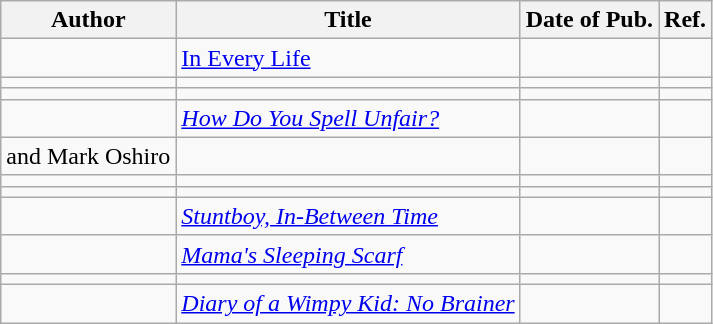<table class="wikitable">
<tr>
<th>Author</th>
<th>Title</th>
<th>Date of Pub.</th>
<th>Ref.</th>
</tr>
<tr>
<td></td>
<td><a href='#'>In Every Life</a></td>
<td></td>
<td></td>
</tr>
<tr>
<td></td>
<td><em></em></td>
<td></td>
<td></td>
</tr>
<tr>
<td></td>
<td><em></em></td>
<td></td>
<td></td>
</tr>
<tr>
<td></td>
<td><em><a href='#'>How Do You Spell Unfair?</a></em></td>
<td></td>
<td></td>
</tr>
<tr>
<td> and Mark Oshiro</td>
<td><em></em></td>
<td></td>
<td></td>
</tr>
<tr>
<td></td>
<td><em></em></td>
<td></td>
<td></td>
</tr>
<tr>
<td></td>
<td><em></em></td>
<td></td>
<td></td>
</tr>
<tr>
<td></td>
<td><em><a href='#'>Stuntboy, In-Between Time</a></em></td>
<td></td>
<td></td>
</tr>
<tr>
<td></td>
<td><em><a href='#'>Mama's Sleeping Scarf</a></em></td>
<td></td>
<td></td>
</tr>
<tr>
<td></td>
<td><em></em></td>
<td></td>
<td></td>
</tr>
<tr>
<td></td>
<td><em><a href='#'>Diary of a Wimpy Kid: No Brainer</a></em></td>
<td></td>
<td></td>
</tr>
</table>
